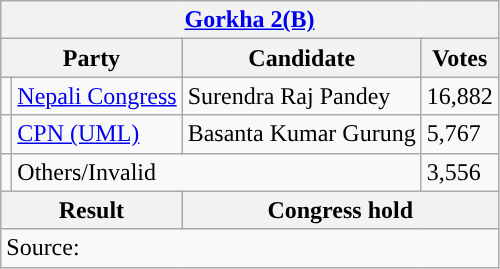<table class="wikitable">
<tr>
<th colspan="4"><a href='#'>Gorkha 2(B)</a></th>
</tr>
<tr>
<th colspan="2">Party</th>
<th>Candidate</th>
<th>Votes</th>
</tr>
<tr>
<td style="background-color:"></td>
<td><a href='#'>Nepali Congress</a></td>
<td>Surendra Raj Pandey</td>
<td>16,882</td>
</tr>
<tr>
<td style="background-color:"></td>
<td><a href='#'>CPN (UML)</a></td>
<td>Basanta Kumar Gurung</td>
<td>5,767</td>
</tr>
<tr>
<td></td>
<td colspan="2">Others/Invalid</td>
<td>3,556</td>
</tr>
<tr>
<th colspan="2">Result</th>
<th colspan="2">Congress hold</th>
</tr>
<tr>
<td colspan="4">Source: </td>
</tr>
</table>
